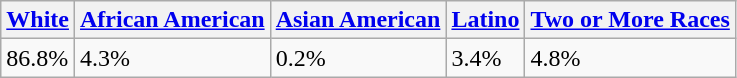<table class="wikitable">
<tr>
<th><a href='#'>White</a></th>
<th><a href='#'>African American</a></th>
<th><a href='#'>Asian American</a></th>
<th><a href='#'>Latino</a></th>
<th><a href='#'>Two or More Races</a></th>
</tr>
<tr>
<td>86.8%</td>
<td>4.3%</td>
<td>0.2%</td>
<td>3.4%</td>
<td>4.8%</td>
</tr>
</table>
